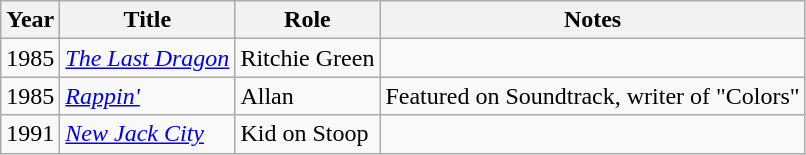<table class="wikitable">
<tr>
<th>Year</th>
<th>Title</th>
<th>Role</th>
<th>Notes</th>
</tr>
<tr>
<td>1985</td>
<td><em><a href='#'>The Last Dragon</a></em></td>
<td>Ritchie Green</td>
<td></td>
</tr>
<tr>
<td>1985</td>
<td><em><a href='#'>Rappin'</a></em></td>
<td>Allan</td>
<td>Featured on Soundtrack, writer of "Colors"</td>
</tr>
<tr>
<td>1991</td>
<td><em><a href='#'>New Jack City</a></em></td>
<td>Kid on Stoop</td>
<td></td>
</tr>
</table>
